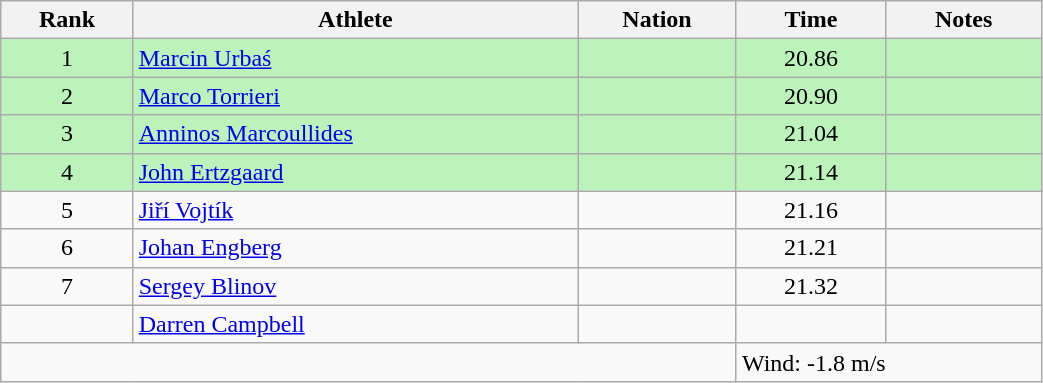<table class="wikitable sortable" style="text-align:center;width: 55%;">
<tr>
<th scope="col">Rank</th>
<th scope="col">Athlete</th>
<th scope="col">Nation</th>
<th scope="col">Time</th>
<th scope="col">Notes</th>
</tr>
<tr bgcolor=bbf3bb>
<td>1</td>
<td align=left><a href='#'>Marcin Urbaś</a></td>
<td align=left></td>
<td>20.86</td>
<td></td>
</tr>
<tr bgcolor=bbf3bb>
<td>2</td>
<td align=left><a href='#'>Marco Torrieri</a></td>
<td align=left></td>
<td>20.90</td>
<td></td>
</tr>
<tr bgcolor=bbf3bb>
<td>3</td>
<td align=left><a href='#'>Anninos Marcoullides</a></td>
<td align=left></td>
<td>21.04</td>
<td></td>
</tr>
<tr bgcolor=bbf3bb>
<td>4</td>
<td align=left><a href='#'>John Ertzgaard</a></td>
<td align=left></td>
<td>21.14</td>
<td></td>
</tr>
<tr>
<td>5</td>
<td align=left><a href='#'>Jiří Vojtík</a></td>
<td align=left></td>
<td>21.16</td>
<td></td>
</tr>
<tr>
<td>6</td>
<td align=left><a href='#'>Johan Engberg</a></td>
<td align=left></td>
<td>21.21</td>
<td></td>
</tr>
<tr>
<td>7</td>
<td align=left><a href='#'>Sergey Blinov</a></td>
<td align=left></td>
<td>21.32</td>
<td></td>
</tr>
<tr>
<td></td>
<td align=left><a href='#'>Darren Campbell</a></td>
<td align=left></td>
<td></td>
<td></td>
</tr>
<tr class="sortbottom">
<td colspan="3"></td>
<td colspan="2" style="text-align:left;">Wind: -1.8 m/s</td>
</tr>
</table>
